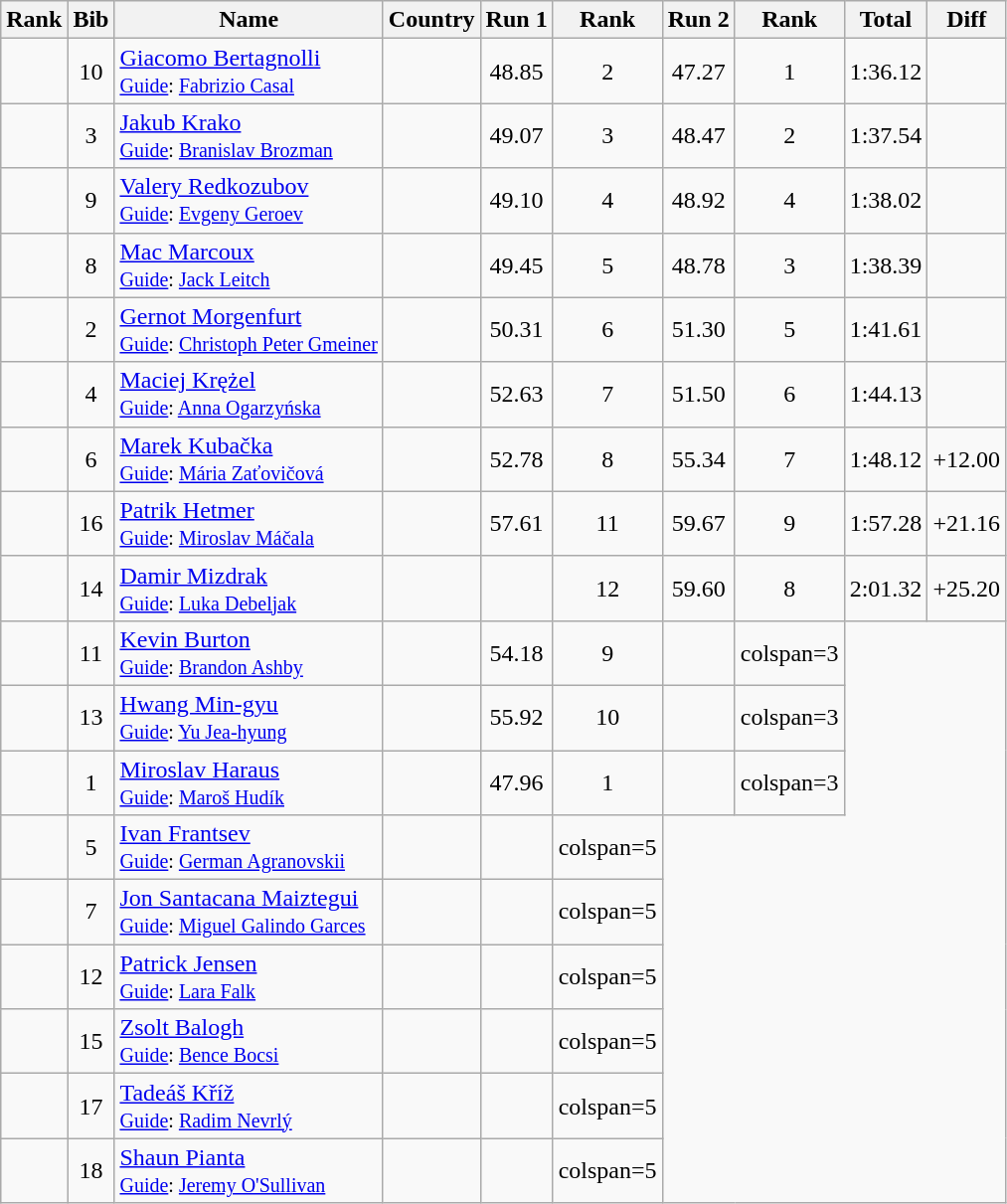<table class="wikitable sortable" style="text-align:center">
<tr>
<th>Rank</th>
<th>Bib</th>
<th>Name</th>
<th>Country</th>
<th>Run 1</th>
<th>Rank</th>
<th>Run 2</th>
<th>Rank</th>
<th>Total</th>
<th>Diff</th>
</tr>
<tr>
<td></td>
<td>10</td>
<td align="left"><a href='#'>Giacomo Bertagnolli</a><br><small><a href='#'>Guide</a>: <a href='#'>Fabrizio Casal</a></small></td>
<td align="left"></td>
<td>48.85</td>
<td>2</td>
<td>47.27</td>
<td>1</td>
<td>1:36.12</td>
<td></td>
</tr>
<tr>
<td></td>
<td>3</td>
<td align="left"><a href='#'>Jakub Krako</a><br><small><a href='#'>Guide</a>: <a href='#'>Branislav Brozman</a></small></td>
<td align="left"></td>
<td>49.07</td>
<td>3</td>
<td>48.47</td>
<td>2</td>
<td>1:37.54</td>
<td></td>
</tr>
<tr>
<td></td>
<td>9</td>
<td align="left"><a href='#'>Valery Redkozubov</a><br><small><a href='#'>Guide</a>: <a href='#'>Evgeny Geroev</a></small></td>
<td align="left"></td>
<td>49.10</td>
<td>4</td>
<td>48.92</td>
<td>4</td>
<td>1:38.02</td>
<td></td>
</tr>
<tr>
<td></td>
<td>8</td>
<td align="left"><a href='#'>Mac Marcoux</a><br><small><a href='#'>Guide</a>: <a href='#'>Jack Leitch</a></small></td>
<td align="left"></td>
<td>49.45</td>
<td>5</td>
<td>48.78</td>
<td>3</td>
<td>1:38.39</td>
<td></td>
</tr>
<tr>
<td></td>
<td>2</td>
<td align="left"><a href='#'>Gernot Morgenfurt</a><br><small><a href='#'>Guide</a>: <a href='#'>Christoph Peter Gmeiner</a></small></td>
<td align="left"></td>
<td>50.31</td>
<td>6</td>
<td>51.30</td>
<td>5</td>
<td>1:41.61</td>
<td></td>
</tr>
<tr>
<td></td>
<td>4</td>
<td align="left"><a href='#'>Maciej Krężel</a><br><small><a href='#'>Guide</a>: <a href='#'>Anna Ogarzyńska</a></small></td>
<td align="left"></td>
<td>52.63</td>
<td>7</td>
<td>51.50</td>
<td>6</td>
<td>1:44.13</td>
<td></td>
</tr>
<tr>
<td></td>
<td>6</td>
<td align="left"><a href='#'>Marek Kubačka</a><br><small><a href='#'>Guide</a>: <a href='#'>Mária Zaťovičová</a></small></td>
<td align="left"></td>
<td>52.78</td>
<td>8</td>
<td>55.34</td>
<td>7</td>
<td>1:48.12</td>
<td>+12.00</td>
</tr>
<tr>
<td></td>
<td>16</td>
<td align="left"><a href='#'>Patrik Hetmer</a><br><small><a href='#'>Guide</a>: <a href='#'>Miroslav Máčala</a></small></td>
<td align="left"></td>
<td>57.61</td>
<td>11</td>
<td>59.67</td>
<td>9</td>
<td>1:57.28</td>
<td>+21.16</td>
</tr>
<tr>
<td></td>
<td>14</td>
<td align="left"><a href='#'>Damir Mizdrak</a><br><small><a href='#'>Guide</a>: <a href='#'>Luka Debeljak</a></small></td>
<td align="left"></td>
<td></td>
<td>12</td>
<td>59.60</td>
<td>8</td>
<td>2:01.32</td>
<td>+25.20</td>
</tr>
<tr>
<td></td>
<td>11</td>
<td align="left"><a href='#'>Kevin Burton</a><br><small><a href='#'>Guide</a>: <a href='#'>Brandon Ashby</a></small></td>
<td align="left"></td>
<td>54.18</td>
<td>9</td>
<td></td>
<td>colspan=3 </td>
</tr>
<tr>
<td></td>
<td>13</td>
<td align="left"><a href='#'>Hwang Min-gyu</a><br><small><a href='#'>Guide</a>: <a href='#'>Yu Jea-hyung</a></small></td>
<td align="left"></td>
<td>55.92</td>
<td>10</td>
<td></td>
<td>colspan=3 </td>
</tr>
<tr>
<td></td>
<td>1</td>
<td align="left"><a href='#'>Miroslav Haraus</a><br><small><a href='#'>Guide</a>: <a href='#'>Maroš Hudík</a></small></td>
<td align="left"></td>
<td>47.96</td>
<td>1</td>
<td></td>
<td>colspan=3 </td>
</tr>
<tr>
<td></td>
<td>5</td>
<td align="left"><a href='#'>Ivan Frantsev</a><br><small><a href='#'>Guide</a>: <a href='#'>German Agranovskii</a></small></td>
<td align="left"></td>
<td></td>
<td>colspan=5 </td>
</tr>
<tr>
<td></td>
<td>7</td>
<td align="left"><a href='#'>Jon Santacana Maiztegui</a><br><small><a href='#'>Guide</a>: <a href='#'>Miguel Galindo Garces</a></small></td>
<td align="left"></td>
<td></td>
<td>colspan=5 </td>
</tr>
<tr>
<td></td>
<td>12</td>
<td align="left"><a href='#'>Patrick Jensen</a><br><small><a href='#'>Guide</a>: <a href='#'>Lara Falk</a></small></td>
<td align="left"></td>
<td></td>
<td>colspan=5 </td>
</tr>
<tr>
<td></td>
<td>15</td>
<td align="left"><a href='#'>Zsolt Balogh</a><br><small><a href='#'>Guide</a>: <a href='#'>Bence Bocsi</a></small></td>
<td align="left"></td>
<td></td>
<td>colspan=5 </td>
</tr>
<tr>
<td></td>
<td>17</td>
<td align="left"><a href='#'>Tadeáš Kříž</a><br><small><a href='#'>Guide</a>: <a href='#'>Radim Nevrlý</a></small></td>
<td align="left"></td>
<td></td>
<td>colspan=5 </td>
</tr>
<tr>
<td></td>
<td>18</td>
<td align="left"><a href='#'>Shaun Pianta</a><br><small><a href='#'>Guide</a>: <a href='#'>Jeremy O'Sullivan</a></small></td>
<td align="left"></td>
<td></td>
<td>colspan=5 </td>
</tr>
</table>
